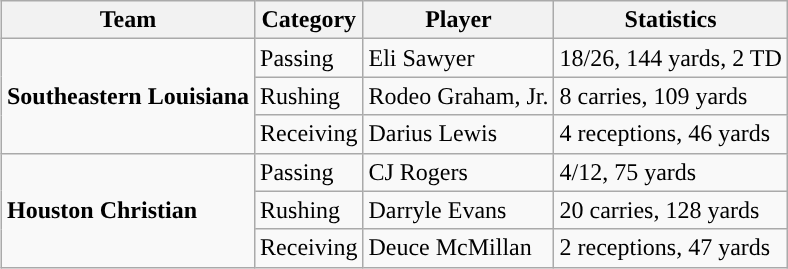<table class="wikitable" style="float: right;">
<tr>
<th>Team</th>
<th>Category</th>
<th>Player</th>
<th>Statistics</th>
</tr>
<tr>
<td rowspan=3><strong>Southeastern Louisiana</strong></td>
<td>Passing</td>
<td>Eli Sawyer</td>
<td>18/26, 144 yards, 2 TD</td>
</tr>
<tr>
<td>Rushing</td>
<td>Rodeo Graham, Jr.</td>
<td>8 carries, 109 yards</td>
</tr>
<tr>
<td>Receiving</td>
<td>Darius Lewis</td>
<td>4 receptions, 46 yards</td>
</tr>
<tr>
<td rowspan=3><strong>Houston Christian</strong></td>
<td>Passing</td>
<td>CJ Rogers</td>
<td>4/12, 75 yards</td>
</tr>
<tr>
<td>Rushing</td>
<td>Darryle Evans</td>
<td>20 carries, 128 yards</td>
</tr>
<tr>
<td>Receiving</td>
<td>Deuce McMillan</td>
<td>2 receptions, 47 yards</td>
</tr>
</table>
